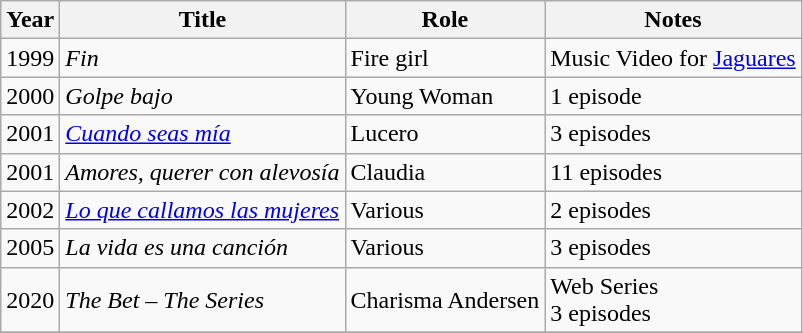<table class="wikitable sortable">
<tr>
<th>Year</th>
<th>Title</th>
<th>Role</th>
<th class="unsortable">Notes</th>
</tr>
<tr>
<td>1999</td>
<td><em>Fin</em></td>
<td>Fire girl</td>
<td>Music Video for <a href='#'>Jaguares</a></td>
</tr>
<tr>
<td>2000</td>
<td><em>Golpe bajo</em></td>
<td>Young Woman</td>
<td>1 episode</td>
</tr>
<tr>
<td>2001</td>
<td><em><a href='#'>Cuando seas mía</a></em></td>
<td>Lucero</td>
<td>3 episodes</td>
</tr>
<tr>
<td>2001</td>
<td><em>Amores, querer con alevosía</em></td>
<td>Claudia</td>
<td>11 episodes</td>
</tr>
<tr>
<td>2002</td>
<td><em><a href='#'>Lo que callamos las mujeres</a></em></td>
<td>Various</td>
<td>2 episodes</td>
</tr>
<tr>
<td>2005</td>
<td><em>La vida es una canción</em></td>
<td>Various</td>
<td>3 episodes</td>
</tr>
<tr>
<td>2020</td>
<td><em>The Bet – The Series</em></td>
<td>Charisma Andersen</td>
<td>Web Series<br>3 episodes</td>
</tr>
<tr>
</tr>
</table>
